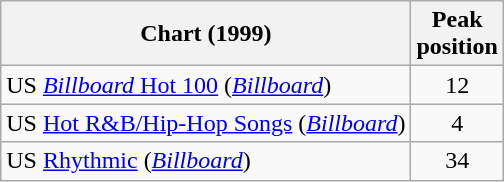<table class="wikitable sortable">
<tr>
<th>Chart (1999)</th>
<th>Peak<br>position</th>
</tr>
<tr>
<td>US <a href='#'><em>Billboard</em> Hot 100</a> (<em><a href='#'>Billboard</a></em>)</td>
<td align="center">12</td>
</tr>
<tr>
<td>US <a href='#'>Hot R&B/Hip-Hop Songs</a> (<em><a href='#'>Billboard</a></em>)</td>
<td align="center">4</td>
</tr>
<tr>
<td>US <a href='#'>Rhythmic</a> (<em><a href='#'>Billboard</a></em>)</td>
<td align="center">34</td>
</tr>
</table>
